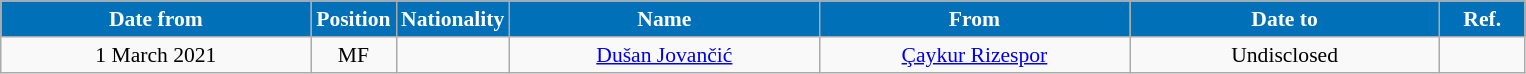<table class="wikitable" style="text-align:center; font-size:90%; ">
<tr>
<th style="background:#0070B8; color:#FFFFFF; width:200px;">Date from</th>
<th style="background:#0070B8; color:#FFFFFF; width:50px;">Position</th>
<th style="background:#0070B8; color:#FFFFFF; width:50px;">Nationality</th>
<th style="background:#0070B8; color:#FFFFFF; width:200px;">Name</th>
<th style="background:#0070B8; color:#FFFFFF; width:200px;">From</th>
<th style="background:#0070B8; color:#FFFFFF; width:200px;">Date to</th>
<th style="background:#0070B8; color:#FFFFFF; width:50px;">Ref.</th>
</tr>
<tr>
<td>1 March 2021</td>
<td>MF</td>
<td></td>
<td><a href='#'>Dušan Jovančić</a></td>
<td><a href='#'>Çaykur Rizespor</a></td>
<td>Undisclosed</td>
<td></td>
</tr>
</table>
